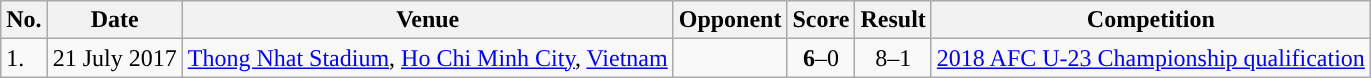<table class="wikitable">
<tr>
<th>No.</th>
<th>Date</th>
<th>Venue</th>
<th>Opponent</th>
<th>Score</th>
<th>Result</th>
<th>Competition</th>
</tr>
<tr>
<td>1.</td>
<td>21 July 2017</td>
<td><a href='#'>Thong Nhat Stadium</a>, <a href='#'>Ho Chi Minh City</a>, <a href='#'>Vietnam</a></td>
<td></td>
<td align=center><strong>6</strong>–0</td>
<td align=center>8–1</td>
<td><a href='#'>2018 AFC U-23 Championship qualification</a></td>
</tr>
</table>
